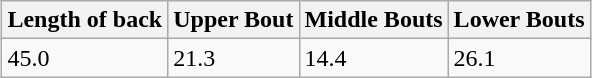<table class="wikitable" style="Margin:auto">
<tr>
<th>Length of back</th>
<th>Upper Bout</th>
<th>Middle Bouts</th>
<th>Lower Bouts</th>
</tr>
<tr>
<td>45.0</td>
<td>21.3</td>
<td>14.4</td>
<td>26.1</td>
</tr>
</table>
